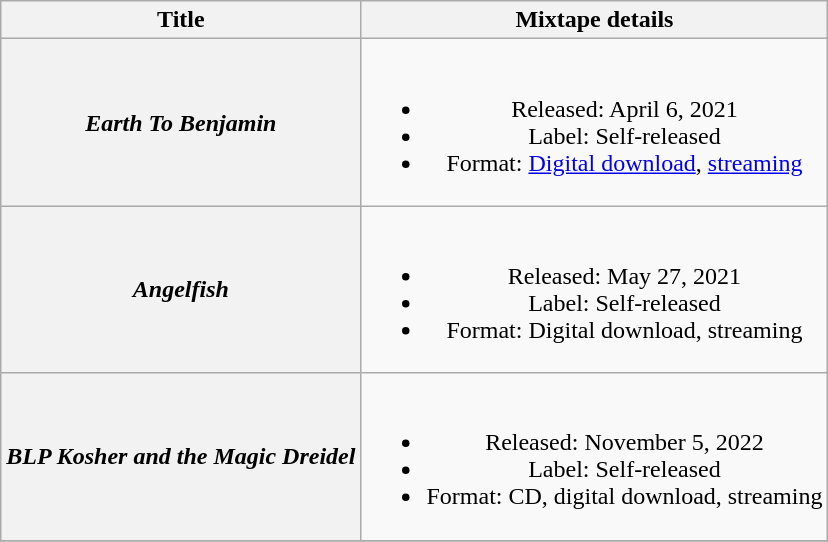<table class="wikitable plainrowheaders" style="text-align:center;">
<tr>
<th scope="col" scope="col">Title</th>
<th scope="col" scope="col";">Mixtape details</th>
</tr>
<tr>
<th scope="row"><em>Earth To Benjamin</em></th>
<td><br><ul><li>Released: April 6, 2021</li><li>Label: Self-released</li><li>Format: <a href='#'>Digital download</a>, <a href='#'>streaming</a></li></ul></td>
</tr>
<tr>
<th scope="row"><em>Angelfish</em></th>
<td><br><ul><li>Released: May 27, 2021</li><li>Label: Self-released</li><li>Format: Digital download, streaming</li></ul></td>
</tr>
<tr>
<th scope="row"><em>BLP Kosher and the Magic Dreidel</em></th>
<td><br><ul><li>Released: November 5, 2022</li><li>Label: Self-released</li><li>Format: CD, digital download, streaming</li></ul></td>
</tr>
<tr>
</tr>
</table>
